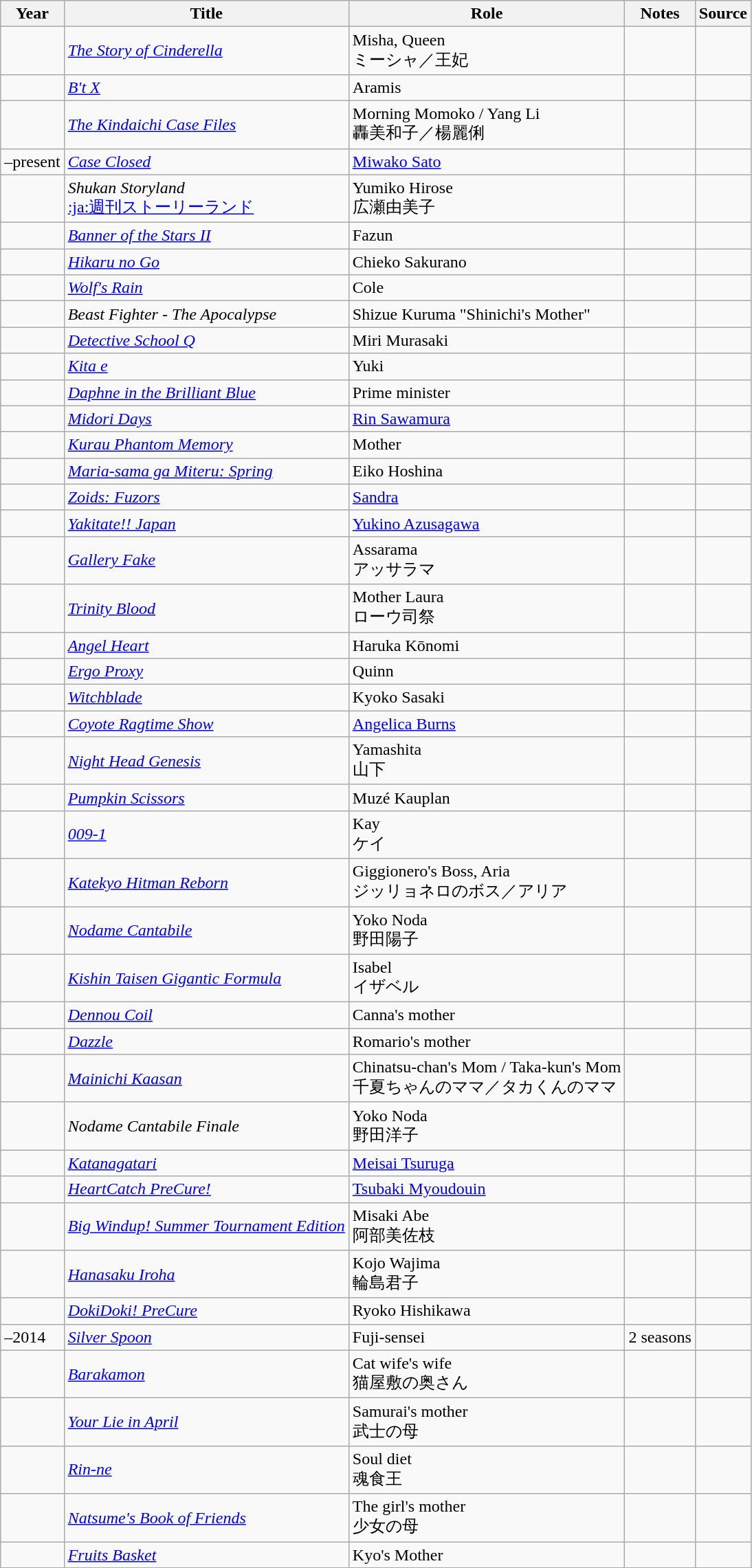<table class="wikitable sortable plainrowheaders">
<tr>
<th>Year</th>
<th>Title</th>
<th>Role</th>
<th class="unsortable">Notes</th>
<th class="unsortable">Source</th>
</tr>
<tr>
<td></td>
<td><em><a href='#'>The Story of Cinderella</a></em></td>
<td>Misha, Queen<br>ミーシャ／王妃</td>
<td></td>
<td></td>
</tr>
<tr>
<td></td>
<td><em><a href='#'>B't X</a></em></td>
<td>Aramis</td>
<td></td>
<td></td>
</tr>
<tr>
<td></td>
<td><em><a href='#'>The Kindaichi Case Files</a></em></td>
<td>Morning Momoko / Yang Li<br>轟美和子／楊麗俐</td>
<td></td>
<td></td>
</tr>
<tr>
<td>–present</td>
<td><em><a href='#'>Case Closed</a></em></td>
<td><a href='#'>Miwako Sato</a></td>
<td></td>
<td></td>
</tr>
<tr>
<td></td>
<td><em>Shukan Storyland</em><br><a href='#'>:ja:週刊ストーリーランド</a></td>
<td>Yumiko Hirose<br>広瀬由美子</td>
<td></td>
<td></td>
</tr>
<tr>
<td></td>
<td><em><a href='#'>Banner of the Stars II</a></em></td>
<td>Fazun</td>
<td></td>
<td></td>
</tr>
<tr>
<td></td>
<td><em><a href='#'>Hikaru no Go</a></em></td>
<td>Chieko Sakurano</td>
<td></td>
<td></td>
</tr>
<tr>
<td></td>
<td><em><a href='#'>Wolf's Rain</a></em></td>
<td>Cole</td>
<td></td>
<td></td>
</tr>
<tr>
<td></td>
<td><em>Beast Fighter - The Apocalypse</em></td>
<td>Shizue Kuruma "Shinichi's Mother"</td>
<td></td>
</tr>
<tr>
<td></td>
<td><em><a href='#'>Detective School Q</a></em></td>
<td>Miri Murasaki</td>
<td></td>
<td></td>
</tr>
<tr>
<td></td>
<td><em><a href='#'>Kita e</a></em></td>
<td>Yuki</td>
<td></td>
<td></td>
</tr>
<tr>
<td></td>
<td><em><a href='#'>Daphne in the Brilliant Blue</a></em></td>
<td>Prime minister</td>
<td></td>
<td></td>
</tr>
<tr>
<td></td>
<td><em><a href='#'>Midori Days</a></em></td>
<td><a href='#'>Rin Sawamura</a></td>
<td></td>
<td></td>
</tr>
<tr>
<td></td>
<td><em><a href='#'>Kurau Phantom Memory</a></em></td>
<td>Mother</td>
<td></td>
<td></td>
</tr>
<tr>
<td></td>
<td><em><a href='#'>Maria-sama ga Miteru: Spring</a></em></td>
<td>Eiko Hoshina</td>
<td></td>
<td></td>
</tr>
<tr>
<td></td>
<td><em><a href='#'>Zoids: Fuzors</a></em></td>
<td><a href='#'>Sandra</a></td>
<td></td>
<td></td>
</tr>
<tr>
<td></td>
<td><em><a href='#'>Yakitate!! Japan</a></em></td>
<td><a href='#'>Yukino Azusagawa</a></td>
<td></td>
<td></td>
</tr>
<tr>
<td></td>
<td><em><a href='#'>Gallery Fake</a></em></td>
<td>Assarama<br>アッサラマ</td>
<td></td>
<td></td>
</tr>
<tr>
<td></td>
<td><em><a href='#'>Trinity Blood</a></em></td>
<td>Mother Laura<br>ローウ司祭</td>
<td></td>
<td></td>
</tr>
<tr>
<td></td>
<td><em><a href='#'>Angel Heart</a></em></td>
<td>Haruka Kōnomi</td>
<td></td>
<td></td>
</tr>
<tr>
<td></td>
<td><em><a href='#'>Ergo Proxy</a></em></td>
<td>Quinn</td>
<td></td>
<td></td>
</tr>
<tr>
<td></td>
<td><em><a href='#'>Witchblade</a></em></td>
<td>Kyoko Sasaki</td>
<td></td>
<td></td>
</tr>
<tr>
<td></td>
<td><em><a href='#'>Coyote Ragtime Show</a></em></td>
<td><a href='#'>Angelica Burns</a></td>
<td></td>
<td></td>
</tr>
<tr>
<td></td>
<td><em><a href='#'>Night Head Genesis</a></em></td>
<td>Yamashita<br>山下</td>
<td></td>
<td></td>
</tr>
<tr>
<td></td>
<td><em><a href='#'>Pumpkin Scissors</a></em></td>
<td>Muzé Kauplan</td>
<td></td>
<td></td>
</tr>
<tr>
<td></td>
<td><em><a href='#'>009-1</a></em></td>
<td>Kay<br>ケイ</td>
<td></td>
<td></td>
</tr>
<tr>
<td></td>
<td><em><a href='#'>Katekyo Hitman Reborn</a></em></td>
<td>Giggionero's Boss, Aria<br>ジッリョネロのボス／アリア </td>
<td></td>
<td></td>
</tr>
<tr>
<td></td>
<td><em><a href='#'>Nodame Cantabile</a></em></td>
<td>Yoko Noda<br>野田陽子</td>
<td></td>
<td></td>
</tr>
<tr>
<td></td>
<td><em><a href='#'>Kishin Taisen Gigantic Formula</a></em></td>
<td>Isabel<br>イザベル</td>
<td></td>
<td></td>
</tr>
<tr>
<td></td>
<td><em><a href='#'>Dennou Coil</a></em></td>
<td>Canna's mother</td>
<td></td>
<td></td>
</tr>
<tr>
<td></td>
<td><em><a href='#'>Dazzle</a></em></td>
<td>Romario's mother</td>
<td></td>
<td></td>
</tr>
<tr>
<td></td>
<td><em><a href='#'>Mainichi Kaasan</a></em></td>
<td>Chinatsu-chan's Mom / Taka-kun's Mom<br>千夏ちゃんのママ／タカくんのママ</td>
<td></td>
<td></td>
</tr>
<tr>
<td></td>
<td><em>Nodame Cantabile Finale</em></td>
<td>Yoko Noda<br>野田洋子</td>
<td></td>
<td></td>
</tr>
<tr>
<td></td>
<td><em><a href='#'>Katanagatari</a></em></td>
<td><a href='#'>Meisai Tsuruga</a></td>
<td></td>
<td></td>
</tr>
<tr>
<td></td>
<td><em><a href='#'>HeartCatch PreCure!</a></em></td>
<td><a href='#'>Tsubaki Myoudouin</a></td>
<td></td>
<td></td>
</tr>
<tr>
<td></td>
<td><em><a href='#'>Big Windup! Summer Tournament Edition</a></em></td>
<td>Misaki Abe<br>阿部美佐枝</td>
<td></td>
<td></td>
</tr>
<tr>
<td></td>
<td><em><a href='#'>Hanasaku Iroha</a></em></td>
<td>Kojo Wajima<br>輪島君子</td>
<td></td>
<td></td>
</tr>
<tr>
<td></td>
<td><em><a href='#'>DokiDoki! PreCure</a></em></td>
<td>Ryoko Hishikawa</td>
<td></td>
<td></td>
</tr>
<tr>
<td>–2014</td>
<td><em><a href='#'>Silver Spoon</a></em></td>
<td>Fuji-sensei</td>
<td>2 seasons</td>
<td></td>
</tr>
<tr>
<td></td>
<td><em><a href='#'>Barakamon</a></em></td>
<td>Cat wife's wife<br>猫屋敷の奥さん</td>
<td></td>
<td></td>
</tr>
<tr>
<td></td>
<td><em><a href='#'>Your Lie in April</a></em></td>
<td>Samurai's mother<br>武士の母</td>
<td></td>
<td></td>
</tr>
<tr>
<td></td>
<td><em><a href='#'>Rin-ne</a></em></td>
<td>Soul diet<br>魂食王</td>
<td></td>
<td></td>
</tr>
<tr>
<td></td>
<td><em><a href='#'>Natsume's Book of Friends</a></em></td>
<td>The girl's mother<br>少女の母</td>
<td></td>
<td></td>
</tr>
<tr>
<td></td>
<td><em><a href='#'>Fruits Basket</a></em></td>
<td>Kyo's Mother</td>
<td></td>
<td></td>
</tr>
<tr>
</tr>
</table>
